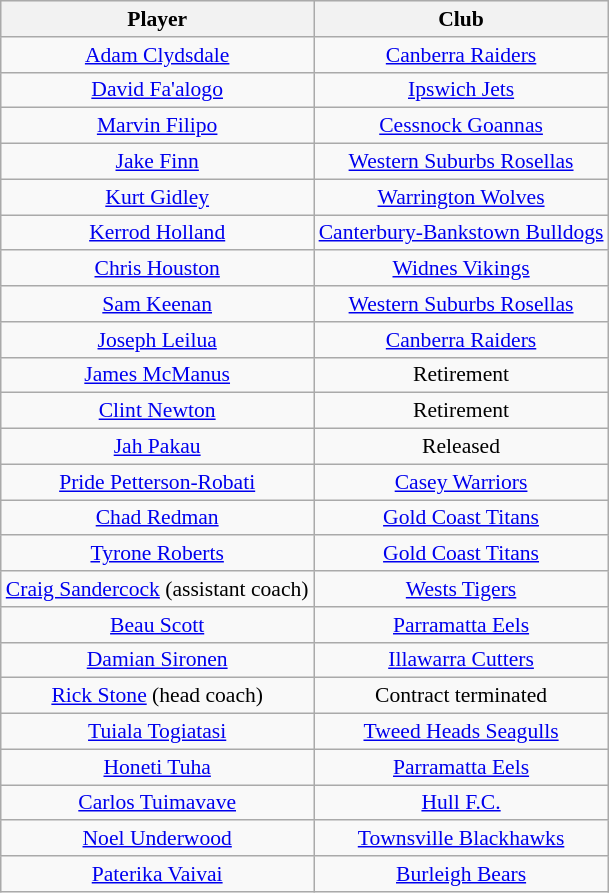<table class="wikitable sortable" style="text-align: center; font-size:90%">
<tr style="background:#efefef;">
<th>Player</th>
<th>Club</th>
</tr>
<tr>
<td><a href='#'>Adam Clydsdale</a></td>
<td><a href='#'>Canberra Raiders</a></td>
</tr>
<tr>
<td><a href='#'>David Fa'alogo</a></td>
<td><a href='#'>Ipswich Jets</a></td>
</tr>
<tr>
<td><a href='#'>Marvin Filipo</a></td>
<td><a href='#'>Cessnock Goannas</a></td>
</tr>
<tr>
<td><a href='#'>Jake Finn</a></td>
<td><a href='#'>Western Suburbs Rosellas</a></td>
</tr>
<tr>
<td><a href='#'>Kurt Gidley</a></td>
<td><a href='#'>Warrington Wolves</a></td>
</tr>
<tr>
<td><a href='#'>Kerrod Holland</a></td>
<td><a href='#'>Canterbury-Bankstown Bulldogs</a></td>
</tr>
<tr>
<td><a href='#'>Chris Houston</a></td>
<td><a href='#'>Widnes Vikings</a></td>
</tr>
<tr>
<td><a href='#'>Sam Keenan</a></td>
<td><a href='#'>Western Suburbs Rosellas</a></td>
</tr>
<tr>
<td><a href='#'>Joseph Leilua</a></td>
<td><a href='#'>Canberra Raiders</a></td>
</tr>
<tr>
<td><a href='#'>James McManus</a></td>
<td>Retirement</td>
</tr>
<tr>
<td><a href='#'>Clint Newton</a></td>
<td>Retirement</td>
</tr>
<tr>
<td><a href='#'>Jah Pakau</a></td>
<td>Released</td>
</tr>
<tr>
<td><a href='#'>Pride Petterson-Robati</a></td>
<td><a href='#'>Casey Warriors</a></td>
</tr>
<tr>
<td><a href='#'>Chad Redman</a></td>
<td><a href='#'>Gold Coast Titans</a></td>
</tr>
<tr>
<td><a href='#'>Tyrone Roberts</a></td>
<td><a href='#'>Gold Coast Titans</a></td>
</tr>
<tr>
<td><a href='#'>Craig Sandercock</a> (assistant coach)</td>
<td><a href='#'>Wests Tigers</a></td>
</tr>
<tr>
<td><a href='#'>Beau Scott</a></td>
<td><a href='#'>Parramatta Eels</a></td>
</tr>
<tr>
<td><a href='#'>Damian Sironen</a></td>
<td><a href='#'>Illawarra Cutters</a></td>
</tr>
<tr>
<td><a href='#'>Rick Stone</a> (head coach)</td>
<td>Contract terminated</td>
</tr>
<tr>
<td><a href='#'>Tuiala Togiatasi</a></td>
<td><a href='#'>Tweed Heads Seagulls</a></td>
</tr>
<tr>
<td><a href='#'>Honeti Tuha</a></td>
<td><a href='#'>Parramatta Eels</a></td>
</tr>
<tr>
<td><a href='#'>Carlos Tuimavave</a></td>
<td><a href='#'>Hull F.C.</a></td>
</tr>
<tr>
<td><a href='#'>Noel Underwood</a></td>
<td><a href='#'>Townsville Blackhawks</a></td>
</tr>
<tr>
<td><a href='#'>Paterika Vaivai</a></td>
<td><a href='#'>Burleigh Bears</a></td>
</tr>
</table>
